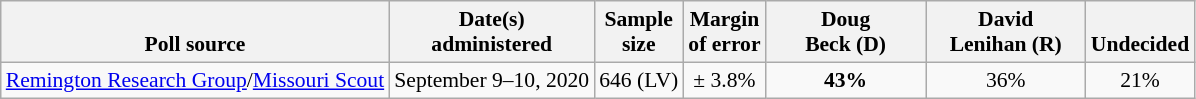<table class="wikitable" style="font-size:90%;text-align:center;">
<tr valign=bottom>
<th>Poll source</th>
<th>Date(s)<br>administered</th>
<th>Sample<br>size</th>
<th>Margin<br>of error</th>
<th style="width:100px;">Doug<br>Beck (D)</th>
<th style="width:100px;">David<br>Lenihan (R)</th>
<th>Undecided</th>
</tr>
<tr>
<td style="text-align:left;"><a href='#'>Remington Research Group</a>/<a href='#'>Missouri Scout</a></td>
<td>September 9–10, 2020</td>
<td>646 (LV)</td>
<td>± 3.8%</td>
<td><strong>43%</strong></td>
<td>36%</td>
<td>21%</td>
</tr>
</table>
